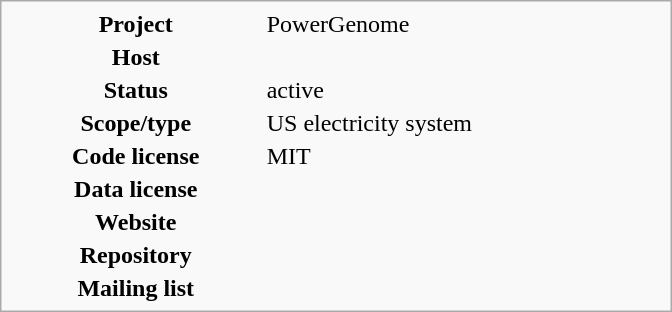<table class="infobox" style="width: 28em">
<tr>
<th style="width: 35%">Project</th>
<td style="width: 55%">PowerGenome</td>
</tr>
<tr>
<th>Host</th>
<td></td>
</tr>
<tr>
<th>Status</th>
<td>active</td>
</tr>
<tr>
<th>Scope/type</th>
<td>US electricity system</td>
</tr>
<tr>
<th>Code license</th>
<td>MIT</td>
</tr>
<tr>
<th>Data license</th>
<td><a href='#'></a></td>
</tr>
<tr>
<th>Website</th>
<td></td>
</tr>
<tr>
<th>Repository</th>
<td></td>
</tr>
<tr>
<th>Mailing list</th>
<td></td>
</tr>
</table>
